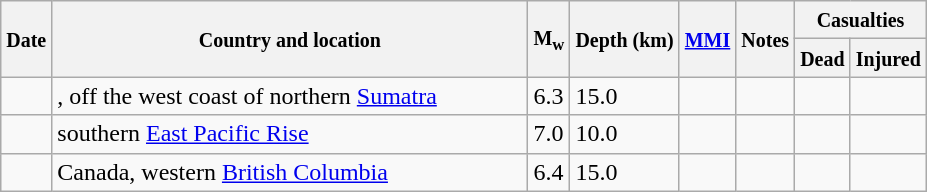<table class="wikitable sortable sort-under" style="border:1px black; margin-left:1em;">
<tr>
<th rowspan="2"><small>Date</small></th>
<th rowspan="2" style="width: 310px"><small>Country and location</small></th>
<th rowspan="2"><small>M<sub>w</sub></small></th>
<th rowspan="2"><small>Depth (km)</small></th>
<th rowspan="2"><small><a href='#'>MMI</a></small></th>
<th rowspan="2" class="unsortable"><small>Notes</small></th>
<th colspan="2"><small>Casualties</small></th>
</tr>
<tr>
<th><small>Dead</small></th>
<th><small>Injured</small></th>
</tr>
<tr>
<td></td>
<td>, off the west coast of northern <a href='#'>Sumatra</a></td>
<td>6.3</td>
<td>15.0</td>
<td></td>
<td></td>
<td></td>
<td></td>
</tr>
<tr>
<td></td>
<td>southern <a href='#'>East Pacific Rise</a></td>
<td>7.0</td>
<td>10.0</td>
<td></td>
<td></td>
<td></td>
<td></td>
</tr>
<tr>
<td></td>
<td>Canada, western <a href='#'>British Columbia</a></td>
<td>6.4</td>
<td>15.0</td>
<td></td>
<td></td>
<td></td>
<td></td>
</tr>
</table>
